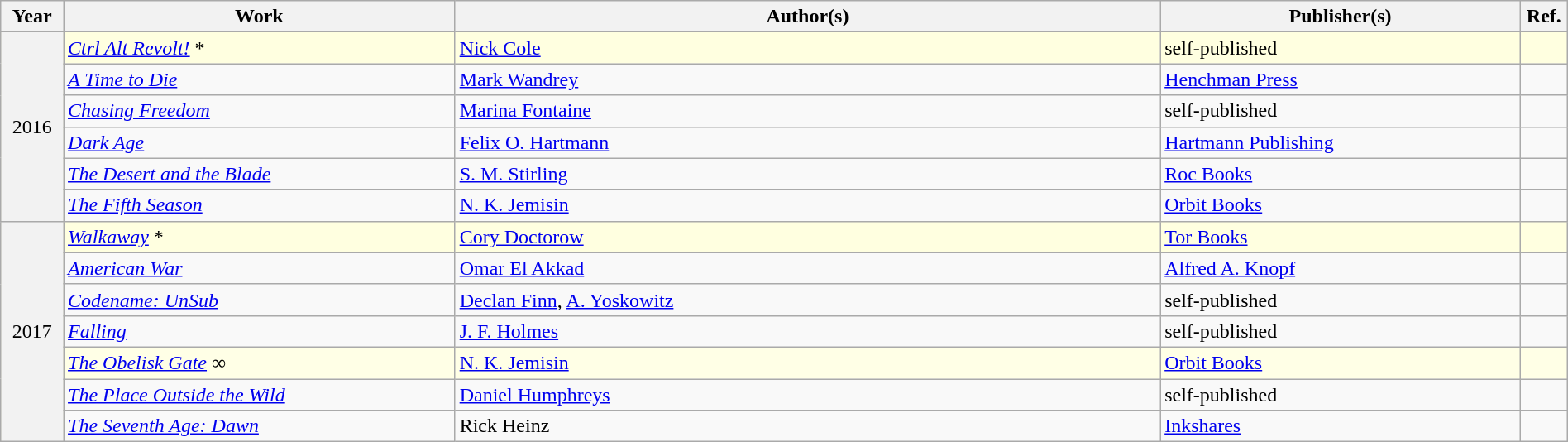<table class="wikitable mw-collapsible" style="width:100%; margin:1em auto 1em auto;">
<tr>
<th style="width:4%;" scope="col">Year</th>
<th style="width:25%;" scope="col">Work</th>
<th style="width:45%;" scope="col" class="unsortable">Author(s)</th>
<th style="width:23%;" scope="col" class="unsortable">Publisher(s)</th>
<th style="width:3%;" scope="col" class="unsortable">Ref.</th>
</tr>
<tr style="background:lightyellow;">
<th scope="row" rowspan="6" style="text-align:center; font-weight:normal;">2016</th>
<td><em><a href='#'>Ctrl Alt Revolt!</a></em> *</td>
<td><a href='#'>Nick Cole</a></td>
<td>self-published</td>
<td></td>
</tr>
<tr>
<td><em><a href='#'>A Time to Die</a></em></td>
<td><a href='#'>Mark Wandrey</a></td>
<td><a href='#'>Henchman Press</a></td>
<td></td>
</tr>
<tr>
<td><em><a href='#'>Chasing Freedom</a></em></td>
<td><a href='#'>Marina Fontaine</a></td>
<td>self-published</td>
<td></td>
</tr>
<tr>
<td><em><a href='#'>Dark Age</a></em></td>
<td><a href='#'>Felix O. Hartmann</a></td>
<td><a href='#'>Hartmann Publishing</a></td>
<td></td>
</tr>
<tr>
<td><em><a href='#'>The Desert and the Blade</a></em></td>
<td><a href='#'>S. M. Stirling</a></td>
<td><a href='#'>Roc Books</a></td>
<td></td>
</tr>
<tr>
<td><em><a href='#'>The Fifth Season</a></em></td>
<td><a href='#'>N. K. Jemisin</a></td>
<td><a href='#'>Orbit Books</a></td>
<td></td>
</tr>
<tr style="background:lightyellow;">
<th scope="row" rowspan="7" style="text-align:center; font-weight:normal;">2017</th>
<td><em><a href='#'>Walkaway</a></em> *</td>
<td><a href='#'>Cory Doctorow</a></td>
<td><a href='#'>Tor Books</a></td>
<td></td>
</tr>
<tr>
<td><em><a href='#'>American War</a></em></td>
<td><a href='#'>Omar El Akkad</a></td>
<td><a href='#'>Alfred A. Knopf</a></td>
<td></td>
</tr>
<tr>
<td><em><a href='#'>Codename: UnSub</a></em></td>
<td><a href='#'>Declan Finn</a>, <a href='#'>A. Yoskowitz</a></td>
<td>self-published</td>
<td></td>
</tr>
<tr>
<td><em><a href='#'>Falling</a></em></td>
<td><a href='#'>J. F. Holmes</a></td>
<td>self-published</td>
<td></td>
</tr>
<tr style="background:#FFFFE6;">
<td><em><a href='#'>The Obelisk Gate</a></em> ∞</td>
<td><a href='#'>N. K. Jemisin</a></td>
<td><a href='#'>Orbit Books</a></td>
<td></td>
</tr>
<tr>
<td><em><a href='#'>The Place Outside the Wild</a></em></td>
<td><a href='#'>Daniel Humphreys</a></td>
<td>self-published</td>
<td></td>
</tr>
<tr>
<td><em><a href='#'>The Seventh Age: Dawn</a></em></td>
<td>Rick Heinz</td>
<td><a href='#'>Inkshares</a></td>
<td></td>
</tr>
</table>
